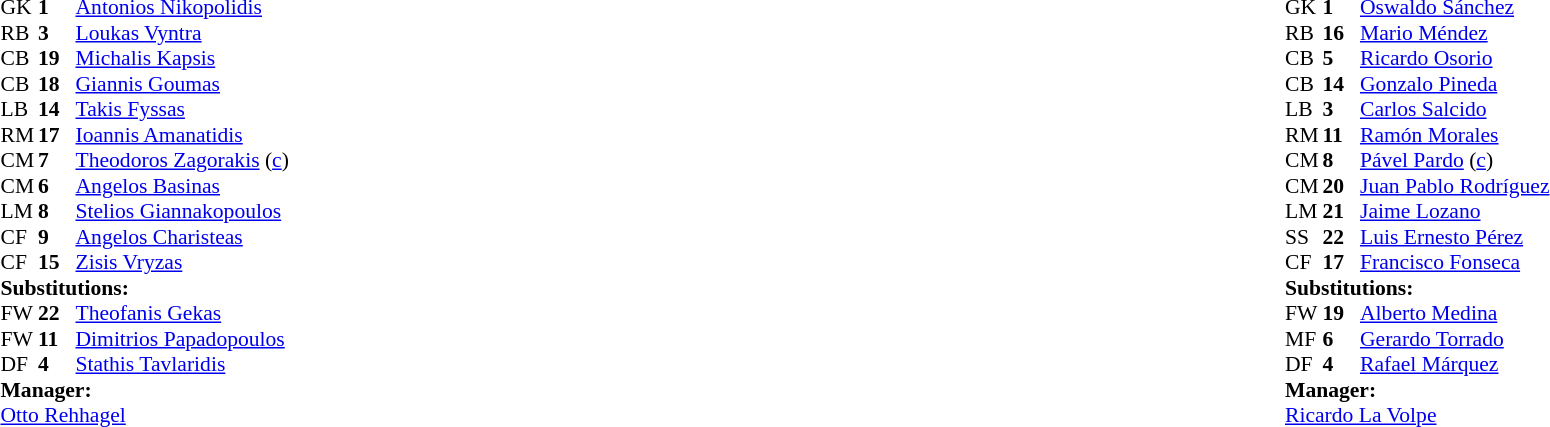<table width="100%">
<tr>
<td valign="top" width="50%"><br><table style="font-size: 90%" cellspacing="0" cellpadding="0">
<tr>
<th width="25"></th>
<th width="25"></th>
</tr>
<tr>
<td>GK</td>
<td><strong>1</strong></td>
<td><a href='#'>Antonios Nikopolidis</a></td>
</tr>
<tr>
<td>RB</td>
<td><strong>3</strong></td>
<td><a href='#'>Loukas Vyntra</a></td>
</tr>
<tr>
<td>CB</td>
<td><strong>19</strong></td>
<td><a href='#'>Michalis Kapsis</a></td>
<td></td>
<td></td>
</tr>
<tr>
<td>CB</td>
<td><strong>18</strong></td>
<td><a href='#'>Giannis Goumas</a></td>
</tr>
<tr>
<td>LB</td>
<td><strong>14</strong></td>
<td><a href='#'>Takis Fyssas</a></td>
</tr>
<tr>
<td>RM</td>
<td><strong>17</strong></td>
<td><a href='#'>Ioannis Amanatidis</a></td>
<td></td>
<td></td>
</tr>
<tr>
<td>CM</td>
<td><strong>7</strong></td>
<td><a href='#'>Theodoros Zagorakis</a> (<a href='#'>c</a>)</td>
</tr>
<tr>
<td>CM</td>
<td><strong>6</strong></td>
<td><a href='#'>Angelos Basinas</a></td>
</tr>
<tr>
<td>LM</td>
<td><strong>8</strong></td>
<td><a href='#'>Stelios Giannakopoulos</a></td>
</tr>
<tr>
<td>CF</td>
<td><strong>9</strong></td>
<td><a href='#'>Angelos Charisteas</a></td>
</tr>
<tr>
<td>CF</td>
<td><strong>15</strong></td>
<td><a href='#'>Zisis Vryzas</a></td>
<td></td>
<td></td>
</tr>
<tr>
<td colspan=3><strong>Substitutions:</strong></td>
</tr>
<tr>
<td>FW</td>
<td><strong>22</strong></td>
<td><a href='#'>Theofanis Gekas</a></td>
<td></td>
<td></td>
</tr>
<tr>
<td>FW</td>
<td><strong>11</strong></td>
<td><a href='#'>Dimitrios Papadopoulos</a></td>
<td></td>
<td></td>
</tr>
<tr>
<td>DF</td>
<td><strong>4</strong></td>
<td><a href='#'>Stathis Tavlaridis</a></td>
<td></td>
<td></td>
</tr>
<tr>
<td colspan=3><strong>Manager:</strong></td>
</tr>
<tr>
<td colspan=3> <a href='#'>Otto Rehhagel</a></td>
</tr>
</table>
</td>
<td valign="top" width="50%"><br><table style="font-size: 90%" cellspacing="0" cellpadding="0" align="center">
<tr>
<th width=25></th>
<th width=25></th>
</tr>
<tr>
<td>GK</td>
<td><strong>1</strong></td>
<td><a href='#'>Oswaldo Sánchez</a></td>
</tr>
<tr>
<td>RB</td>
<td><strong>16</strong></td>
<td><a href='#'>Mario Méndez</a></td>
</tr>
<tr>
<td>CB</td>
<td><strong>5</strong></td>
<td><a href='#'>Ricardo Osorio</a></td>
</tr>
<tr>
<td>CB</td>
<td><strong>14</strong></td>
<td><a href='#'>Gonzalo Pineda</a></td>
</tr>
<tr>
<td>LB</td>
<td><strong>3</strong></td>
<td><a href='#'>Carlos Salcido</a></td>
</tr>
<tr>
<td>RM</td>
<td><strong>11</strong></td>
<td><a href='#'>Ramón Morales</a></td>
</tr>
<tr>
<td>CM</td>
<td><strong>8</strong></td>
<td><a href='#'>Pável Pardo</a> (<a href='#'>c</a>)</td>
<td></td>
<td></td>
</tr>
<tr>
<td>CM</td>
<td><strong>20</strong></td>
<td><a href='#'>Juan Pablo Rodríguez</a></td>
<td></td>
</tr>
<tr>
<td>LM</td>
<td><strong>21</strong></td>
<td><a href='#'>Jaime Lozano</a></td>
<td></td>
<td></td>
</tr>
<tr>
<td>SS</td>
<td><strong>22</strong></td>
<td><a href='#'>Luis Ernesto Pérez</a></td>
</tr>
<tr>
<td>CF</td>
<td><strong>17</strong></td>
<td><a href='#'>Francisco Fonseca</a></td>
<td></td>
<td></td>
</tr>
<tr>
<td colspan=3><strong>Substitutions:</strong></td>
</tr>
<tr>
<td>FW</td>
<td><strong>19</strong></td>
<td><a href='#'>Alberto Medina</a></td>
<td></td>
<td></td>
</tr>
<tr>
<td>MF</td>
<td><strong>6</strong></td>
<td><a href='#'>Gerardo Torrado</a></td>
<td></td>
<td></td>
</tr>
<tr>
<td>DF</td>
<td><strong>4</strong></td>
<td><a href='#'>Rafael Márquez</a></td>
<td></td>
<td></td>
</tr>
<tr>
<td colspan=3><strong>Manager:</strong></td>
</tr>
<tr>
<td colspan=3> <a href='#'>Ricardo La Volpe</a></td>
</tr>
</table>
</td>
</tr>
</table>
